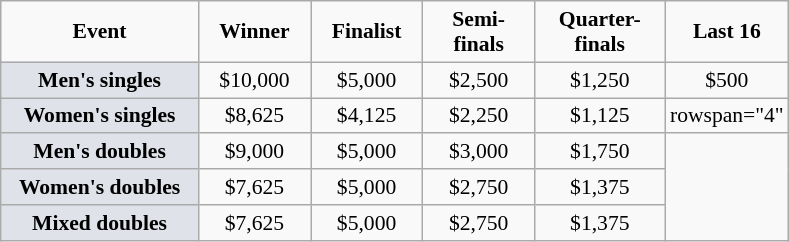<table class="wikitable" style="font-size:90%; text-align:center">
<tr>
<td width="125"><strong>Event</strong></td>
<td width="68"><strong>Winner</strong></td>
<td width="68"><strong>Finalist</strong></td>
<td width="68"><strong>Semi-finals</strong></td>
<td width="80"><strong>Quarter-finals</strong></td>
<td width="68"><strong>Last 16</strong></td>
</tr>
<tr>
<td bgcolor="#dfe2e9"><strong>Men's singles</strong></td>
<td>$10,000</td>
<td>$5,000</td>
<td>$2,500</td>
<td>$1,250</td>
<td>$500</td>
</tr>
<tr>
<td bgcolor="#dfe2e9"><strong>Women's singles</strong></td>
<td>$8,625</td>
<td>$4,125</td>
<td>$2,250</td>
<td>$1,125</td>
<td>rowspan="4" </td>
</tr>
<tr>
<td bgcolor="#dfe2e9"><strong>Men's doubles</strong></td>
<td>$9,000</td>
<td>$5,000</td>
<td>$3,000</td>
<td>$1,750</td>
</tr>
<tr>
<td bgcolor="#dfe2e9"><strong>Women's doubles</strong></td>
<td>$7,625</td>
<td>$5,000</td>
<td>$2,750</td>
<td>$1,375</td>
</tr>
<tr>
<td bgcolor="#dfe2e9"><strong>Mixed doubles</strong></td>
<td>$7,625</td>
<td>$5,000</td>
<td>$2,750</td>
<td>$1,375</td>
</tr>
</table>
